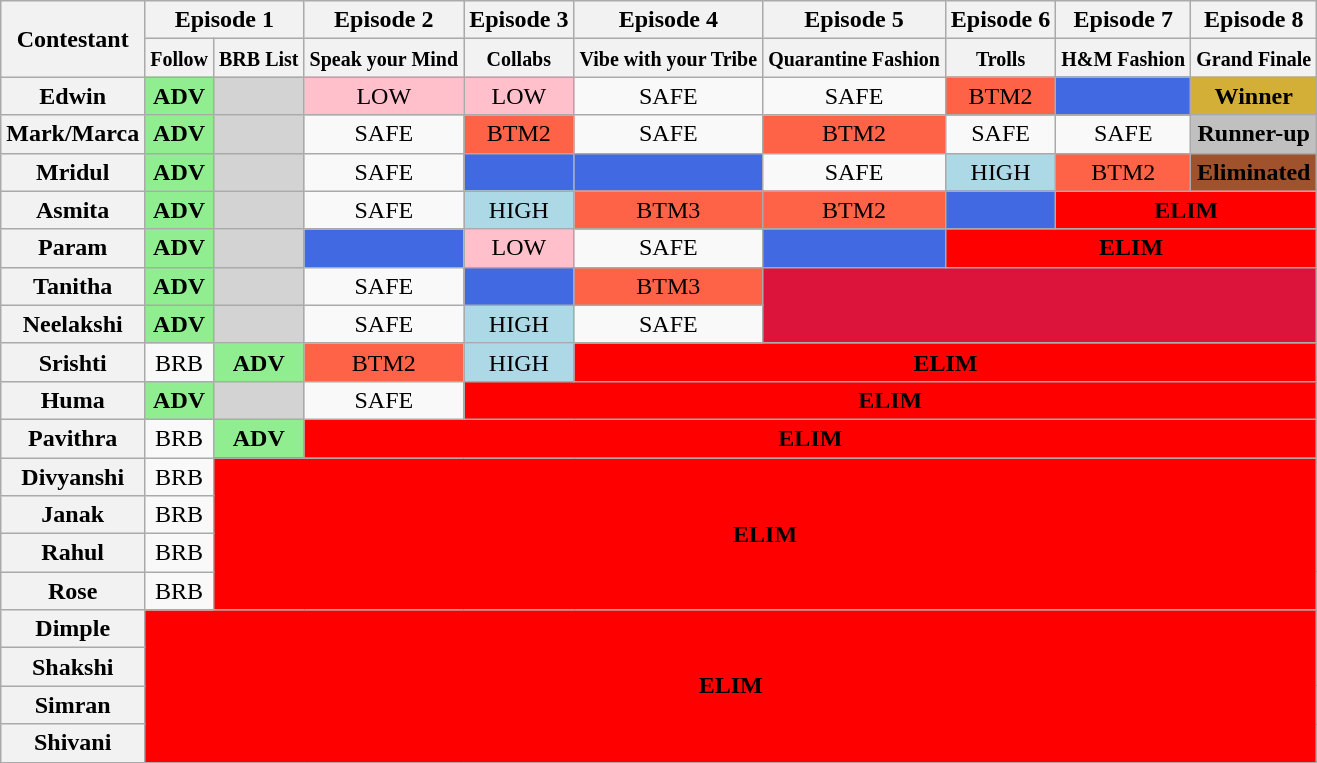<table class="wikitable" style="text-align:center; font-size:100%;">
<tr>
<th rowspan="2">Contestant</th>
<th colspan="2">Episode 1</th>
<th>Episode 2</th>
<th>Episode 3</th>
<th>Episode 4</th>
<th>Episode 5</th>
<th>Episode 6</th>
<th>Episode 7</th>
<th>Episode 8</th>
</tr>
<tr>
<th><small>Follow</small></th>
<th><small>BRB List</small></th>
<th><small>Speak your Mind</small></th>
<th><small>Collabs</small></th>
<th><small>Vibe with your Tribe</small></th>
<th><small>Quarantine Fashion</small></th>
<th><small>Trolls</small></th>
<th><small>H&M Fashion</small></th>
<th><small>Grand Finale</small></th>
</tr>
<tr>
<th>Edwin</th>
<td bgcolor="lightgreen"><strong>ADV</strong></td>
<td bgcolor="lightgrey"></td>
<td bgcolor="pink">LOW</td>
<td bgcolor="pink">LOW</td>
<td>SAFE</td>
<td>SAFE</td>
<td bgcolor="tomato">BTM2</td>
<td bgcolor="royalblue"></td>
<td bgcolor="#D4AF37"><strong>Winner</strong></td>
</tr>
<tr>
<th>Mark/Marca</th>
<td bgcolor="lightgreen"><strong>ADV</strong></td>
<td bgcolor="lightgrey"></td>
<td>SAFE</td>
<td bgcolor="tomato">BTM2</td>
<td>SAFE</td>
<td bgcolor="tomato">BTM2</td>
<td>SAFE</td>
<td>SAFE</td>
<td bgcolor="silver"><strong>Runner-up</strong></td>
</tr>
<tr>
<th>Mridul</th>
<td bgcolor="lightgreen"><strong>ADV</strong></td>
<td bgcolor="lightgrey"></td>
<td>SAFE</td>
<td bgcolor="royalblue"></td>
<td bgcolor="royalblue"></td>
<td>SAFE</td>
<td bgcolor="lightblue">HIGH</td>
<td bgcolor="tomato">BTM2</td>
<td bgcolor="sienna"><strong>Eliminated</strong></td>
</tr>
<tr>
<th>Asmita</th>
<td bgcolor="lightgreen"><strong>ADV</strong></td>
<td bgcolor="lightgrey"></td>
<td>SAFE</td>
<td bgcolor="lightblue">HIGH</td>
<td bgcolor="tomato">BTM3</td>
<td bgcolor="tomato">BTM2</td>
<td bgcolor="royalblue"></td>
<td colspan="2" bgcolor="red"><strong>ELIM</strong></td>
</tr>
<tr>
<th>Param</th>
<td bgcolor="lightgreen"><strong>ADV</strong></td>
<td bgcolor="lightgrey"></td>
<td bgcolor="royalblue"></td>
<td bgcolor="pink">LOW</td>
<td>SAFE</td>
<td bgcolor="royalblue"></td>
<td colspan="3" bgcolor="red"><strong>ELIM</strong></td>
</tr>
<tr>
<th>Tanitha</th>
<td bgcolor="lightgreen"><strong>ADV</strong></td>
<td bgcolor="lightgrey"></td>
<td>SAFE</td>
<td bgcolor="royalblue"></td>
<td bgcolor="tomato">BTM3</td>
<td colspan="4" rowspan="2" bgcolor="crimson"></td>
</tr>
<tr>
<th>Neelakshi</th>
<td bgcolor="lightgreen"><strong>ADV</strong></td>
<td bgcolor="lightgrey"></td>
<td>SAFE</td>
<td bgcolor="lightblue">HIGH</td>
<td>SAFE</td>
</tr>
<tr>
<th>Srishti</th>
<td>BRB</td>
<td bgcolor="lightgreen"><strong>ADV</strong></td>
<td bgcolor="tomato">BTM2</td>
<td bgcolor="lightblue">HIGH</td>
<td colspan="5" bgcolor="red"><strong>ELIM</strong></td>
</tr>
<tr>
<th>Huma</th>
<td bgcolor="lightgreen"><strong>ADV</strong></td>
<td bgcolor="lightgrey"></td>
<td>SAFE</td>
<td colspan="6" bgcolor="red"><strong>ELIM</strong></td>
</tr>
<tr>
<th>Pavithra</th>
<td>BRB</td>
<td bgcolor="lightgreen"><strong>ADV</strong></td>
<td colspan="7" bgcolor="red"><strong>ELIM</strong></td>
</tr>
<tr>
<th>Divyanshi</th>
<td>BRB</td>
<td colspan="8" rowspan="4" bgcolor="red"><strong>ELIM</strong></td>
</tr>
<tr>
<th>Janak</th>
<td>BRB</td>
</tr>
<tr>
<th>Rahul</th>
<td>BRB</td>
</tr>
<tr>
<th>Rose</th>
<td>BRB</td>
</tr>
<tr>
<th>Dimple</th>
<td colspan="9" rowspan="4" bgcolor="red"><strong>ELIM</strong></td>
</tr>
<tr>
<th>Shakshi</th>
</tr>
<tr>
<th>Simran</th>
</tr>
<tr>
<th>Shivani</th>
</tr>
<tr>
</tr>
</table>
